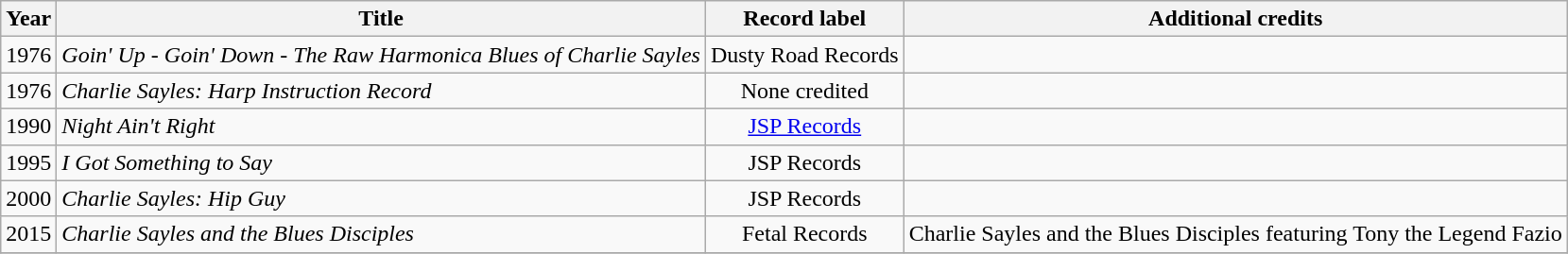<table class="wikitable sortable">
<tr>
<th>Year</th>
<th>Title</th>
<th>Record label</th>
<th>Additional credits</th>
</tr>
<tr>
<td>1976</td>
<td><em>Goin' Up - Goin' Down - The Raw Harmonica Blues of Charlie Sayles</em></td>
<td style="text-align:center;">Dusty Road Records</td>
<td></td>
</tr>
<tr>
<td>1976</td>
<td><em>Charlie Sayles: Harp Instruction Record</em></td>
<td style="text-align:center;">None credited</td>
<td></td>
</tr>
<tr>
<td>1990</td>
<td><em>Night Ain't Right</em></td>
<td style="text-align:center;"><a href='#'>JSP Records</a></td>
<td></td>
</tr>
<tr>
<td>1995</td>
<td><em>I Got Something to Say</em></td>
<td style="text-align:center;">JSP Records</td>
<td></td>
</tr>
<tr>
<td>2000</td>
<td><em>Charlie Sayles: Hip Guy</em></td>
<td style="text-align:center;">JSP Records</td>
<td></td>
</tr>
<tr>
<td>2015</td>
<td><em>Charlie Sayles and the Blues Disciples</em></td>
<td style="text-align:center;">Fetal Records</td>
<td>Charlie Sayles and the Blues Disciples featuring Tony the Legend Fazio</td>
</tr>
<tr>
</tr>
</table>
